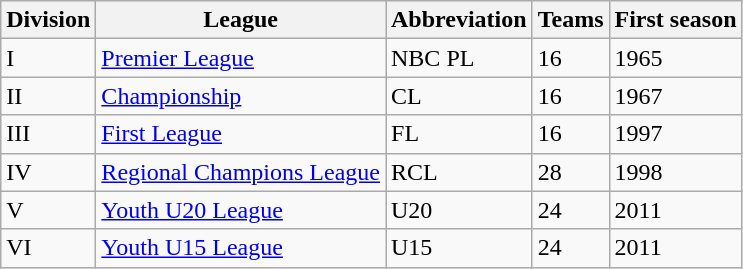<table class="wikitable">
<tr>
<th>Division</th>
<th>League</th>
<th>Abbreviation</th>
<th>Teams</th>
<th>First season</th>
</tr>
<tr>
<td>I</td>
<td><a href='#'>Premier League</a></td>
<td>NBC PL</td>
<td>16</td>
<td>1965</td>
</tr>
<tr>
<td>II</td>
<td><a href='#'>Championship</a></td>
<td>CL</td>
<td>16</td>
<td>1967</td>
</tr>
<tr>
<td>III</td>
<td><a href='#'>First League</a></td>
<td>FL</td>
<td>16</td>
<td>1997</td>
</tr>
<tr>
<td>IV</td>
<td><a href='#'>Regional Champions League</a></td>
<td>RCL</td>
<td>28</td>
<td>1998</td>
</tr>
<tr>
<td>V</td>
<td><a href='#'>Youth U20 League</a></td>
<td>U20</td>
<td>24</td>
<td>2011</td>
</tr>
<tr>
<td>VI</td>
<td><a href='#'>Youth U15 League</a></td>
<td>U15</td>
<td>24</td>
<td>2011</td>
</tr>
</table>
